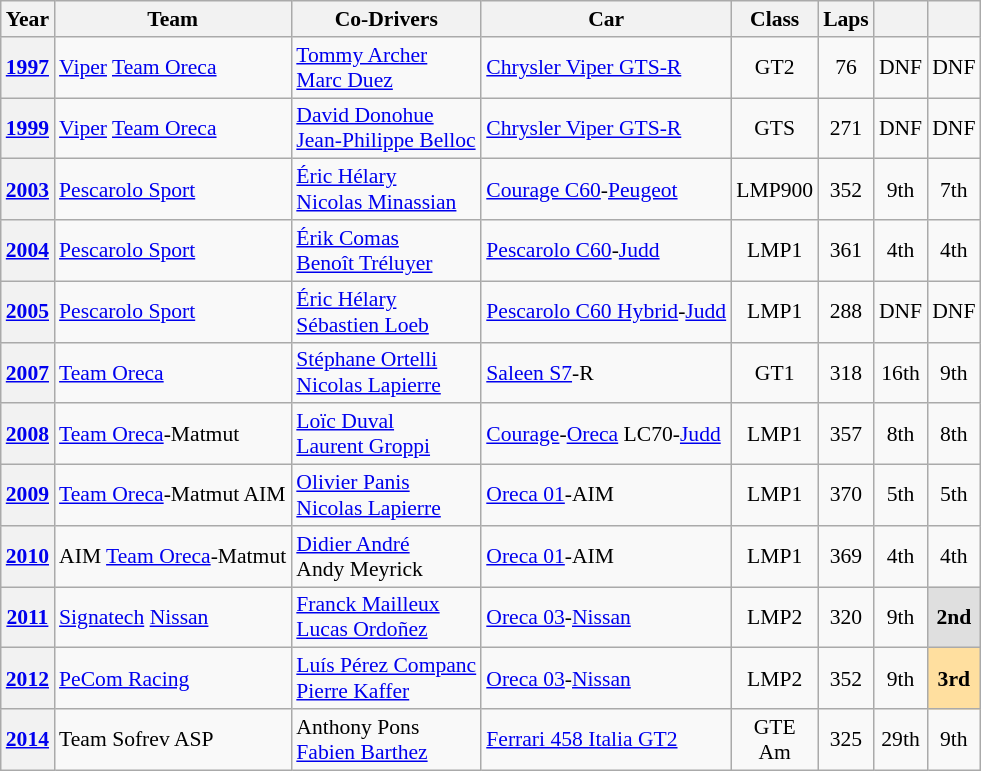<table class="wikitable" style="text-align:center; font-size:90%">
<tr>
<th>Year</th>
<th>Team</th>
<th>Co-Drivers</th>
<th>Car</th>
<th>Class</th>
<th>Laps</th>
<th></th>
<th></th>
</tr>
<tr>
<th><a href='#'>1997</a></th>
<td align="left"> <a href='#'>Viper</a> <a href='#'>Team Oreca</a></td>
<td align="left"> <a href='#'>Tommy Archer</a><br> <a href='#'>Marc Duez</a></td>
<td align="left"><a href='#'>Chrysler Viper GTS-R</a></td>
<td>GT2</td>
<td>76</td>
<td>DNF</td>
<td>DNF</td>
</tr>
<tr>
<th><a href='#'>1999</a></th>
<td align="left"> <a href='#'>Viper</a> <a href='#'>Team Oreca</a></td>
<td align="left"> <a href='#'>David Donohue</a><br> <a href='#'>Jean-Philippe Belloc</a></td>
<td align="left"><a href='#'>Chrysler Viper GTS-R</a></td>
<td>GTS</td>
<td>271</td>
<td>DNF</td>
<td>DNF</td>
</tr>
<tr>
<th><a href='#'>2003</a></th>
<td align="left"> <a href='#'>Pescarolo Sport</a></td>
<td align="left"> <a href='#'>Éric Hélary</a><br> <a href='#'>Nicolas Minassian</a></td>
<td align="left"><a href='#'>Courage C60</a>-<a href='#'>Peugeot</a></td>
<td>LMP900</td>
<td>352</td>
<td>9th</td>
<td>7th</td>
</tr>
<tr>
<th><a href='#'>2004</a></th>
<td align="left"> <a href='#'>Pescarolo Sport</a></td>
<td align="left"> <a href='#'>Érik Comas</a><br> <a href='#'>Benoît Tréluyer</a></td>
<td align="left"><a href='#'>Pescarolo C60</a>-<a href='#'>Judd</a></td>
<td>LMP1</td>
<td>361</td>
<td>4th</td>
<td>4th</td>
</tr>
<tr>
<th><a href='#'>2005</a></th>
<td align="left"> <a href='#'>Pescarolo Sport</a></td>
<td align="left"> <a href='#'>Éric Hélary</a><br> <a href='#'>Sébastien Loeb</a></td>
<td align="left"><a href='#'>Pescarolo C60 Hybrid</a>-<a href='#'>Judd</a></td>
<td>LMP1</td>
<td>288</td>
<td>DNF</td>
<td>DNF</td>
</tr>
<tr>
<th><a href='#'>2007</a></th>
<td align="left"> <a href='#'>Team Oreca</a></td>
<td align="left"> <a href='#'>Stéphane Ortelli</a><br> <a href='#'>Nicolas Lapierre</a></td>
<td align="left"><a href='#'>Saleen S7</a>-R</td>
<td>GT1</td>
<td>318</td>
<td>16th</td>
<td>9th</td>
</tr>
<tr>
<th><a href='#'>2008</a></th>
<td align="left"> <a href='#'>Team Oreca</a>-Matmut</td>
<td align="left"> <a href='#'>Loïc Duval</a><br> <a href='#'>Laurent Groppi</a></td>
<td align="left"><a href='#'>Courage</a>-<a href='#'>Oreca</a> LC70-<a href='#'>Judd</a></td>
<td>LMP1</td>
<td>357</td>
<td>8th</td>
<td>8th</td>
</tr>
<tr>
<th><a href='#'>2009</a></th>
<td align="left"> <a href='#'>Team Oreca</a>-Matmut AIM</td>
<td align="left"> <a href='#'>Olivier Panis</a><br> <a href='#'>Nicolas Lapierre</a></td>
<td align="left"><a href='#'>Oreca 01</a>-AIM</td>
<td>LMP1</td>
<td>370</td>
<td>5th</td>
<td>5th</td>
</tr>
<tr>
<th><a href='#'>2010</a></th>
<td align="left"> AIM <a href='#'>Team Oreca</a>-Matmut</td>
<td align="left"> <a href='#'>Didier André</a><br> Andy Meyrick</td>
<td align="left"><a href='#'>Oreca 01</a>-AIM</td>
<td>LMP1</td>
<td>369</td>
<td>4th</td>
<td>4th</td>
</tr>
<tr>
<th><a href='#'>2011</a></th>
<td align="left"> <a href='#'>Signatech</a> <a href='#'>Nissan</a></td>
<td align="left"> <a href='#'>Franck Mailleux</a><br> <a href='#'>Lucas Ordoñez</a></td>
<td align="left"><a href='#'>Oreca 03</a>-<a href='#'>Nissan</a></td>
<td>LMP2</td>
<td>320</td>
<td>9th</td>
<td style="background:#DFDFDF;"><strong>2nd</strong></td>
</tr>
<tr>
<th><a href='#'>2012</a></th>
<td align="left"> <a href='#'>PeCom Racing</a></td>
<td align="left"> <a href='#'>Luís Pérez Companc</a><br> <a href='#'>Pierre Kaffer</a></td>
<td align="left"><a href='#'>Oreca 03</a>-<a href='#'>Nissan</a></td>
<td>LMP2</td>
<td>352</td>
<td>9th</td>
<td style="background:#FFDF9F;"><strong>3rd</strong></td>
</tr>
<tr>
<th><a href='#'>2014</a></th>
<td align="left"> Team Sofrev ASP</td>
<td align="left"> Anthony Pons<br> <a href='#'>Fabien Barthez</a></td>
<td align="left"><a href='#'>Ferrari 458 Italia GT2</a></td>
<td>GTE<br>Am</td>
<td>325</td>
<td>29th</td>
<td>9th</td>
</tr>
</table>
